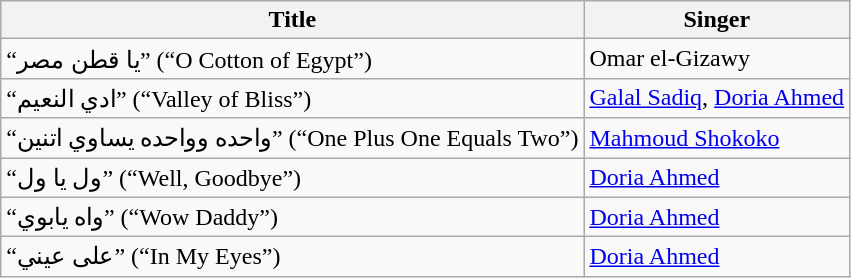<table class="wikitable">
<tr>
<th>Title</th>
<th>Singer</th>
</tr>
<tr>
<td>“يا قطن مصر” (“O Cotton of Egypt”)</td>
<td>Omar el-Gizawy</td>
</tr>
<tr>
<td>“ادي النعيم” (“Valley of Bliss”)</td>
<td><a href='#'>Galal Sadiq</a>, <a href='#'>Doria Ahmed</a></td>
</tr>
<tr>
<td>“واحده وواحده يساوي اتنين” (“One Plus One Equals Two”)</td>
<td><a href='#'>Mahmoud Shokoko</a></td>
</tr>
<tr>
<td>“ول يا ول” (“Well, Goodbye”)</td>
<td><a href='#'>Doria Ahmed</a></td>
</tr>
<tr>
<td>“واه يابوي” (“Wow Daddy”)</td>
<td><a href='#'>Doria Ahmed</a></td>
</tr>
<tr>
<td>“على عيني” (“In My Eyes”)</td>
<td><a href='#'>Doria Ahmed</a></td>
</tr>
</table>
